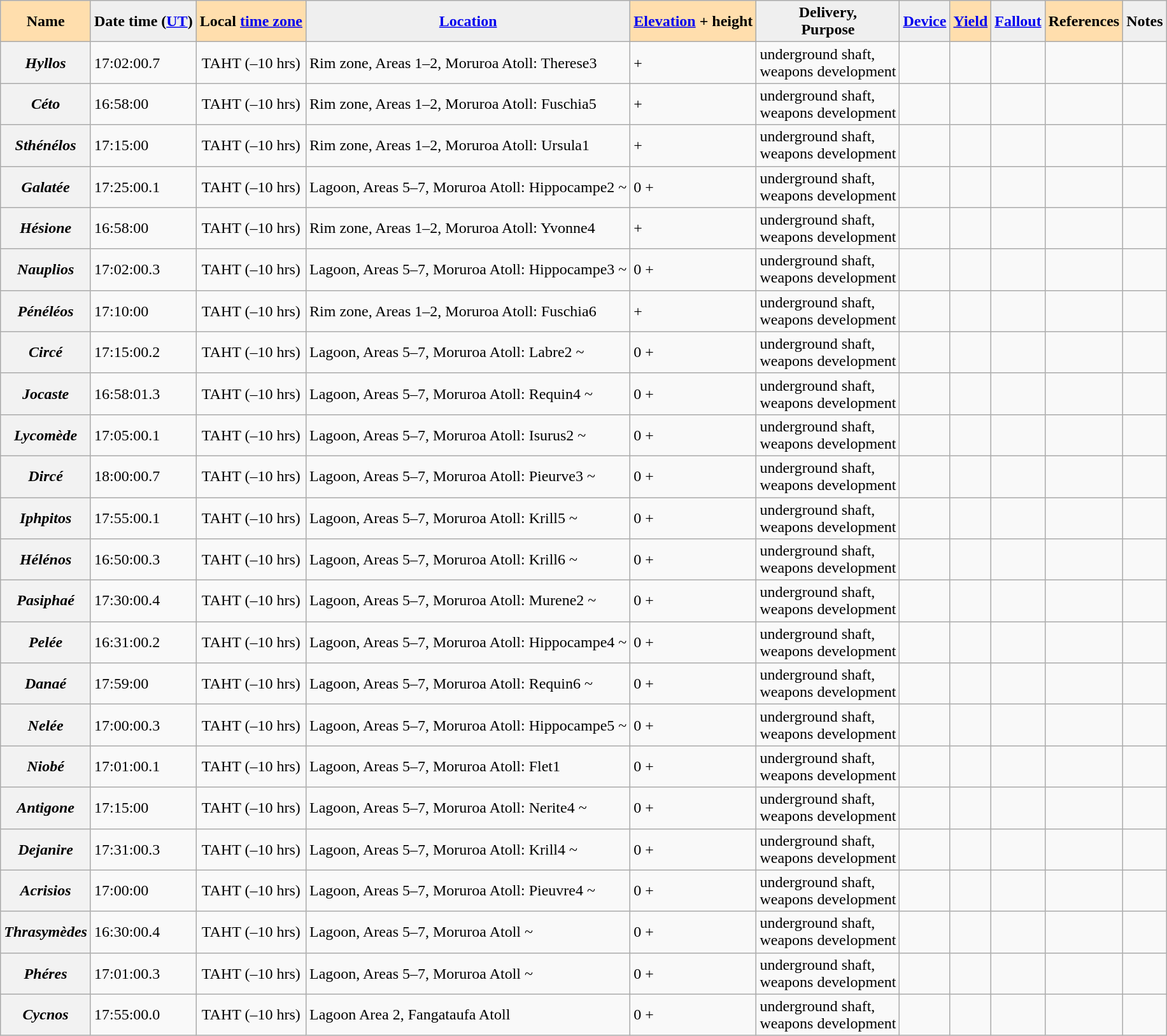<table class="wikitable sortable">
<tr>
<th style="background:#ffdead;">Name </th>
<th style="background:#efefef;">Date time (<a href='#'>UT</a>)</th>
<th style="background:#ffdead;">Local <a href='#'>time zone</a></th>
<th style="background:#efefef;"><a href='#'>Location</a></th>
<th style="background:#ffdead;"><a href='#'>Elevation</a> + height </th>
<th style="background:#efefef;">Delivery, <br>Purpose </th>
<th style="background:#efefef;"><a href='#'>Device</a></th>
<th style="background:#ffdead;"><a href='#'>Yield</a></th>
<th style="background:#efefef;" class="unsortable"><a href='#'>Fallout</a></th>
<th style="background:#ffdead;" class="unsortable">References</th>
<th style="background:#efefef;" class="unsortable">Notes</th>
</tr>
<tr>
<th><em>Hyllos</em></th>
<td> 17:02:00.7</td>
<td style="text-align:center;">TAHT (–10 hrs)<br></td>
<td>Rim zone, Areas 1–2, Moruroa Atoll: Therese3 </td>
<td> +</td>
<td>underground shaft,<br>weapons development</td>
<td></td>
<td style="text-align:center;"></td>
<td></td>
<td></td>
<td></td>
</tr>
<tr>
<th><em>Céto</em></th>
<td> 16:58:00</td>
<td style="text-align:center;">TAHT (–10 hrs)<br></td>
<td>Rim zone, Areas 1–2, Moruroa Atoll: Fuschia5 </td>
<td> +</td>
<td>underground shaft,<br>weapons development</td>
<td></td>
<td style="text-align:center;"></td>
<td></td>
<td></td>
<td></td>
</tr>
<tr>
<th><em>Sthénélos</em></th>
<td> 17:15:00</td>
<td style="text-align:center;">TAHT (–10 hrs)<br></td>
<td>Rim zone, Areas 1–2, Moruroa Atoll: Ursula1 </td>
<td> +</td>
<td>underground shaft,<br>weapons development</td>
<td></td>
<td style="text-align:center;"></td>
<td></td>
<td></td>
<td></td>
</tr>
<tr>
<th><em>Galatée</em></th>
<td> 17:25:00.1</td>
<td style="text-align:center;">TAHT (–10 hrs)<br></td>
<td>Lagoon, Areas 5–7, Moruroa Atoll: Hippocampe2 ~ </td>
<td>0 +</td>
<td>underground shaft,<br>weapons development</td>
<td></td>
<td style="text-align:center;"></td>
<td></td>
<td></td>
<td></td>
</tr>
<tr>
<th><em>Hésione</em></th>
<td> 16:58:00</td>
<td style="text-align:center;">TAHT (–10 hrs)<br></td>
<td>Rim zone, Areas 1–2, Moruroa Atoll: Yvonne4 </td>
<td> +</td>
<td>underground shaft,<br>weapons development</td>
<td></td>
<td style="text-align:center;"></td>
<td></td>
<td></td>
<td></td>
</tr>
<tr>
<th><em>Nauplios</em></th>
<td> 17:02:00.3</td>
<td style="text-align:center;">TAHT (–10 hrs)<br></td>
<td>Lagoon, Areas 5–7, Moruroa Atoll: Hippocampe3 ~ </td>
<td>0 +</td>
<td>underground shaft,<br>weapons development</td>
<td></td>
<td style="text-align:center;"></td>
<td></td>
<td></td>
<td></td>
</tr>
<tr>
<th><em>Pénéléos</em></th>
<td> 17:10:00</td>
<td style="text-align:center;">TAHT (–10 hrs)<br></td>
<td>Rim zone, Areas 1–2, Moruroa Atoll: Fuschia6 </td>
<td> +</td>
<td>underground shaft,<br>weapons development</td>
<td></td>
<td style="text-align:center;"></td>
<td></td>
<td></td>
<td></td>
</tr>
<tr>
<th><em>Circé</em></th>
<td> 17:15:00.2</td>
<td style="text-align:center;">TAHT (–10 hrs)<br></td>
<td>Lagoon, Areas 5–7, Moruroa Atoll: Labre2 ~ </td>
<td>0 +</td>
<td>underground shaft,<br>weapons development</td>
<td></td>
<td style="text-align:center;"></td>
<td></td>
<td></td>
<td></td>
</tr>
<tr>
<th><em>Jocaste</em></th>
<td> 16:58:01.3</td>
<td style="text-align:center;">TAHT (–10 hrs)<br></td>
<td>Lagoon, Areas 5–7, Moruroa Atoll: Requin4 ~ </td>
<td>0 +</td>
<td>underground shaft,<br>weapons development</td>
<td></td>
<td style="text-align:center;"></td>
<td></td>
<td></td>
<td></td>
</tr>
<tr>
<th><em>Lycomède</em></th>
<td> 17:05:00.1</td>
<td style="text-align:center;">TAHT (–10 hrs)<br></td>
<td>Lagoon, Areas 5–7, Moruroa Atoll: Isurus2 ~ </td>
<td>0 +</td>
<td>underground shaft,<br>weapons development</td>
<td></td>
<td style="text-align:center;"></td>
<td></td>
<td></td>
<td></td>
</tr>
<tr>
<th><em>Dircé</em></th>
<td> 18:00:00.7</td>
<td style="text-align:center;">TAHT (–10 hrs)<br></td>
<td>Lagoon, Areas 5–7, Moruroa Atoll: Pieurve3 ~ </td>
<td>0 +</td>
<td>underground shaft,<br>weapons development</td>
<td></td>
<td style="text-align:center;"></td>
<td></td>
<td></td>
<td></td>
</tr>
<tr>
<th><em>Iphpitos</em></th>
<td> 17:55:00.1</td>
<td style="text-align:center;">TAHT (–10 hrs)<br></td>
<td>Lagoon, Areas 5–7, Moruroa Atoll: Krill5 ~ </td>
<td>0 +</td>
<td>underground shaft,<br>weapons development</td>
<td></td>
<td style="text-align:center;"></td>
<td></td>
<td></td>
<td></td>
</tr>
<tr>
<th><em>Hélénos</em></th>
<td> 16:50:00.3</td>
<td style="text-align:center;">TAHT (–10 hrs)<br></td>
<td>Lagoon, Areas 5–7, Moruroa Atoll: Krill6 ~ </td>
<td>0 +</td>
<td>underground shaft,<br>weapons development</td>
<td></td>
<td style="text-align:center;"></td>
<td></td>
<td></td>
<td></td>
</tr>
<tr>
<th><em>Pasiphaé</em></th>
<td> 17:30:00.4</td>
<td style="text-align:center;">TAHT (–10 hrs)<br></td>
<td>Lagoon, Areas 5–7, Moruroa Atoll: Murene2 ~ </td>
<td>0 +</td>
<td>underground shaft,<br>weapons development</td>
<td></td>
<td style="text-align:center;"></td>
<td></td>
<td></td>
<td></td>
</tr>
<tr>
<th><em>Pelée</em></th>
<td> 16:31:00.2</td>
<td style="text-align:center;">TAHT (–10 hrs)<br></td>
<td>Lagoon, Areas 5–7, Moruroa Atoll: Hippocampe4 ~ </td>
<td>0 +</td>
<td>underground shaft,<br>weapons development</td>
<td></td>
<td style="text-align:center;"></td>
<td></td>
<td></td>
<td></td>
</tr>
<tr>
<th><em>Danaé</em></th>
<td> 17:59:00</td>
<td style="text-align:center;">TAHT (–10 hrs)<br></td>
<td>Lagoon, Areas 5–7, Moruroa Atoll: Requin6 ~ </td>
<td>0 +</td>
<td>underground shaft,<br>weapons development</td>
<td></td>
<td style="text-align:center;"></td>
<td></td>
<td></td>
<td></td>
</tr>
<tr>
<th><em>Nelée</em></th>
<td> 17:00:00.3</td>
<td style="text-align:center;">TAHT (–10 hrs)<br></td>
<td>Lagoon, Areas 5–7, Moruroa Atoll: Hippocampe5 ~ </td>
<td>0 +</td>
<td>underground shaft,<br>weapons development</td>
<td></td>
<td style="text-align:center;"></td>
<td></td>
<td></td>
<td></td>
</tr>
<tr>
<th><em>Niobé</em></th>
<td> 17:01:00.1</td>
<td style="text-align:center;">TAHT (–10 hrs)<br></td>
<td>Lagoon, Areas 5–7, Moruroa Atoll: Flet1 </td>
<td>0 +</td>
<td>underground shaft,<br>weapons development</td>
<td></td>
<td style="text-align:center;"></td>
<td></td>
<td></td>
<td></td>
</tr>
<tr>
<th><em>Antigone</em></th>
<td> 17:15:00</td>
<td style="text-align:center;">TAHT (–10 hrs)<br></td>
<td>Lagoon, Areas 5–7, Moruroa Atoll: Nerite4 ~ </td>
<td>0 +</td>
<td>underground shaft,<br>weapons development</td>
<td></td>
<td style="text-align:center;"></td>
<td></td>
<td></td>
<td></td>
</tr>
<tr>
<th><em>Dejanire</em></th>
<td> 17:31:00.3</td>
<td style="text-align:center;">TAHT (–10 hrs)<br></td>
<td>Lagoon, Areas 5–7, Moruroa Atoll: Krill4 ~ </td>
<td>0 +</td>
<td>underground shaft,<br>weapons development</td>
<td></td>
<td style="text-align:center;"></td>
<td></td>
<td></td>
<td></td>
</tr>
<tr>
<th><em>Acrisios</em></th>
<td> 17:00:00</td>
<td style="text-align:center;">TAHT (–10 hrs)<br></td>
<td>Lagoon, Areas 5–7, Moruroa Atoll: Pieuvre4 ~ </td>
<td>0 +</td>
<td>underground shaft,<br>weapons development</td>
<td></td>
<td style="text-align:center;"></td>
<td></td>
<td></td>
<td></td>
</tr>
<tr>
<th><em>Thrasymèdes</em></th>
<td> 16:30:00.4</td>
<td style="text-align:center;">TAHT (–10 hrs)<br></td>
<td>Lagoon, Areas 5–7, Moruroa Atoll ~ </td>
<td>0 +</td>
<td>underground shaft,<br>weapons development</td>
<td></td>
<td style="text-align:center;"></td>
<td></td>
<td></td>
<td></td>
</tr>
<tr>
<th><em>Phéres</em></th>
<td> 17:01:00.3</td>
<td style="text-align:center;">TAHT (–10 hrs)<br></td>
<td>Lagoon, Areas 5–7, Moruroa Atoll ~ </td>
<td>0 +</td>
<td>underground shaft,<br>weapons development</td>
<td></td>
<td style="text-align:center;"></td>
<td></td>
<td></td>
<td></td>
</tr>
<tr>
<th><em>Cycnos</em></th>
<td> 17:55:00.0</td>
<td style="text-align:center;">TAHT (–10 hrs)<br></td>
<td>Lagoon Area 2, Fangataufa Atoll </td>
<td>0 +</td>
<td>underground shaft,<br>weapons development</td>
<td></td>
<td style="text-align:center;"></td>
<td></td>
<td></td>
<td></td>
</tr>
</table>
